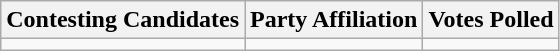<table class="wikitable sortable">
<tr>
<th>Contesting Candidates</th>
<th>Party Affiliation</th>
<th>Votes Polled</th>
</tr>
<tr>
<td></td>
<td></td>
<td></td>
</tr>
</table>
